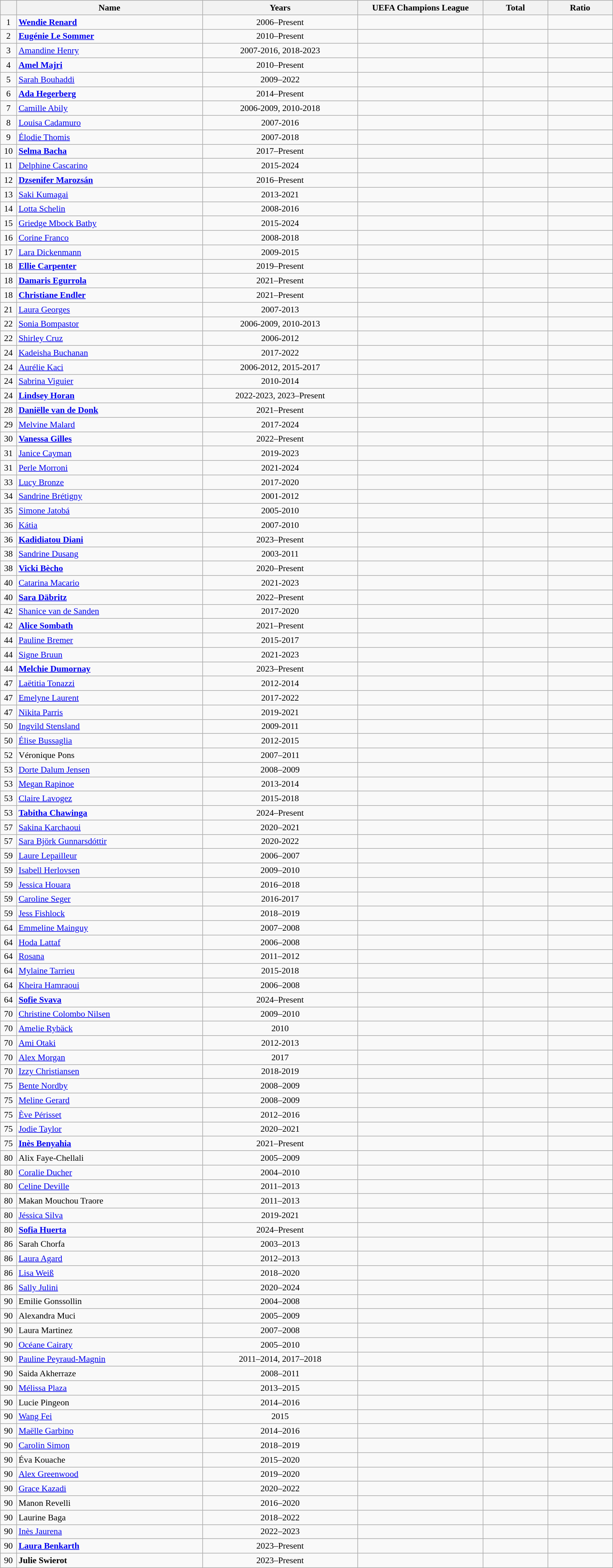<table class="wikitable sortable"  style="text-align:center; font-size:90%; ">
<tr>
<th width=20px></th>
<th width=300px>Name</th>
<th width=250px>Years</th>
<th width=200px>UEFA Champions League</th>
<th width=100px>Total</th>
<th width=100px>Ratio</th>
</tr>
<tr>
<td>1</td>
<td align="left"> <strong><a href='#'>Wendie Renard</a></strong></td>
<td>2006–Present</td>
<td></td>
<td></td>
<td></td>
</tr>
<tr>
<td>2</td>
<td align="left"> <strong><a href='#'>Eugénie Le Sommer</a></strong></td>
<td>2010–Present</td>
<td></td>
<td></td>
<td></td>
</tr>
<tr>
<td>3</td>
<td align="left"> <a href='#'>Amandine Henry</a></td>
<td>2007-2016, 2018-2023</td>
<td></td>
<td></td>
<td></td>
</tr>
<tr>
<td>4</td>
<td align="left"> <strong><a href='#'>Amel Majri</a></strong></td>
<td>2010–Present</td>
<td></td>
<td></td>
<td></td>
</tr>
<tr>
<td>5</td>
<td align="left"> <a href='#'>Sarah Bouhaddi</a></td>
<td>2009–2022</td>
<td></td>
<td></td>
<td></td>
</tr>
<tr>
<td>6</td>
<td align="left"> <strong><a href='#'>Ada Hegerberg</a></strong></td>
<td>2014–Present</td>
<td></td>
<td></td>
<td></td>
</tr>
<tr>
<td>7</td>
<td align="left"> <a href='#'>Camille Abily</a></td>
<td>2006-2009, 2010-2018</td>
<td></td>
<td></td>
<td></td>
</tr>
<tr>
<td>8</td>
<td align="left"> <a href='#'>Louisa Cadamuro</a></td>
<td>2007-2016</td>
<td></td>
<td></td>
<td></td>
</tr>
<tr>
<td>9</td>
<td align="left"> <a href='#'>Élodie Thomis</a></td>
<td>2007-2018</td>
<td></td>
<td></td>
<td></td>
</tr>
<tr>
<td>10</td>
<td align="left"> <strong><a href='#'>Selma Bacha</a></strong></td>
<td>2017–Present</td>
<td></td>
<td></td>
<td></td>
</tr>
<tr>
<td>11</td>
<td align="left"> <a href='#'>Delphine Cascarino</a></td>
<td>2015-2024</td>
<td></td>
<td></td>
<td></td>
</tr>
<tr>
<td>12</td>
<td align="left"> <strong><a href='#'>Dzsenifer Marozsán</a></strong></td>
<td>2016–Present</td>
<td></td>
<td></td>
<td></td>
</tr>
<tr>
<td>13</td>
<td align="left"> <a href='#'>Saki Kumagai</a></td>
<td>2013-2021</td>
<td></td>
<td></td>
<td></td>
</tr>
<tr>
<td>14</td>
<td align="left"> <a href='#'>Lotta Schelin</a></td>
<td>2008-2016</td>
<td></td>
<td></td>
<td></td>
</tr>
<tr>
<td>15</td>
<td align="left"> <a href='#'>Griedge Mbock Bathy</a></td>
<td>2015-2024</td>
<td></td>
<td></td>
<td></td>
</tr>
<tr>
<td>16</td>
<td align="left"> <a href='#'>Corine Franco</a></td>
<td>2008-2018</td>
<td></td>
<td></td>
<td></td>
</tr>
<tr>
<td>17</td>
<td align="left"> <a href='#'>Lara Dickenmann</a></td>
<td>2009-2015</td>
<td></td>
<td></td>
<td></td>
</tr>
<tr>
<td>18</td>
<td align="left"> <strong><a href='#'>Ellie Carpenter</a></strong></td>
<td>2019–Present</td>
<td></td>
<td></td>
<td></td>
</tr>
<tr>
<td>18</td>
<td align="left"> <strong><a href='#'>Damaris Egurrola</a></strong></td>
<td>2021–Present</td>
<td></td>
<td></td>
<td></td>
</tr>
<tr>
<td>18</td>
<td align="left"> <strong><a href='#'>Christiane Endler</a></strong></td>
<td>2021–Present</td>
<td></td>
<td></td>
<td></td>
</tr>
<tr>
<td>21</td>
<td align="left"> <a href='#'>Laura Georges</a></td>
<td>2007-2013</td>
<td></td>
<td></td>
<td></td>
</tr>
<tr>
<td>22</td>
<td align="left"> <a href='#'>Sonia Bompastor</a></td>
<td>2006-2009, 2010-2013</td>
<td></td>
<td></td>
<td></td>
</tr>
<tr>
<td>22</td>
<td align="left"> <a href='#'>Shirley Cruz</a></td>
<td>2006-2012</td>
<td></td>
<td></td>
<td></td>
</tr>
<tr>
<td>24</td>
<td align="left"> <a href='#'>Kadeisha Buchanan</a></td>
<td>2017-2022</td>
<td></td>
<td></td>
<td></td>
</tr>
<tr>
<td>24</td>
<td align="left"> <a href='#'>Aurélie Kaci</a></td>
<td>2006-2012, 2015-2017</td>
<td></td>
<td></td>
<td></td>
</tr>
<tr>
<td>24</td>
<td align="left"> <a href='#'>Sabrina Viguier</a></td>
<td>2010-2014</td>
<td></td>
<td></td>
<td></td>
</tr>
<tr>
<td>24</td>
<td align="left"> <strong><a href='#'>Lindsey Horan</a></strong></td>
<td>2022-2023, 2023–Present</td>
<td></td>
<td></td>
<td></td>
</tr>
<tr>
<td>28</td>
<td align="left"> <strong><a href='#'>Daniëlle van de Donk</a></strong></td>
<td>2021–Present</td>
<td></td>
<td></td>
<td></td>
</tr>
<tr>
<td>29</td>
<td align="left"> <a href='#'>Melvine Malard</a></td>
<td>2017-2024</td>
<td></td>
<td></td>
<td></td>
</tr>
<tr>
<td>30</td>
<td align="left"> <strong><a href='#'>Vanessa Gilles</a></strong></td>
<td>2022–Present</td>
<td></td>
<td></td>
<td></td>
</tr>
<tr>
<td>31</td>
<td align="left"> <a href='#'>Janice Cayman</a></td>
<td>2019-2023</td>
<td></td>
<td></td>
<td></td>
</tr>
<tr>
<td>31</td>
<td align="left"> <a href='#'>Perle Morroni</a></td>
<td>2021-2024</td>
<td></td>
<td></td>
<td></td>
</tr>
<tr>
<td>33</td>
<td align="left"> <a href='#'>Lucy Bronze</a></td>
<td>2017-2020</td>
<td></td>
<td></td>
<td></td>
</tr>
<tr>
<td>34</td>
<td align="left"> <a href='#'>Sandrine Brétigny</a></td>
<td>2001-2012</td>
<td></td>
<td></td>
<td></td>
</tr>
<tr>
<td>35</td>
<td align="left"> <a href='#'>Simone Jatobá</a></td>
<td>2005-2010</td>
<td></td>
<td></td>
<td></td>
</tr>
<tr>
<td>36</td>
<td align="left"> <a href='#'>Kátia</a></td>
<td>2007-2010</td>
<td></td>
<td></td>
<td></td>
</tr>
<tr>
<td>36</td>
<td align="left"> <strong><a href='#'>Kadidiatou Diani</a></strong></td>
<td>2023–Present</td>
<td></td>
<td></td>
<td></td>
</tr>
<tr>
<td>38</td>
<td align="left"> <a href='#'>Sandrine Dusang</a></td>
<td>2003-2011</td>
<td></td>
<td></td>
<td></td>
</tr>
<tr>
<td>38</td>
<td align="left"> <strong><a href='#'>Vicki Bècho</a></strong></td>
<td>2020–Present</td>
<td></td>
<td></td>
<td></td>
</tr>
<tr>
<td>40</td>
<td align="left"> <a href='#'>Catarina Macario</a></td>
<td>2021-2023</td>
<td></td>
<td></td>
<td></td>
</tr>
<tr>
<td>40</td>
<td align="left"> <strong><a href='#'>Sara Däbritz</a></strong></td>
<td>2022–Present</td>
<td></td>
<td></td>
<td></td>
</tr>
<tr>
<td>42</td>
<td align="left"> <a href='#'>Shanice van de Sanden</a></td>
<td>2017-2020</td>
<td></td>
<td></td>
<td></td>
</tr>
<tr>
<td>42</td>
<td align="left"> <strong><a href='#'>Alice Sombath</a></strong></td>
<td>2021–Present</td>
<td></td>
<td></td>
<td></td>
</tr>
<tr>
<td>44</td>
<td align="left"> <a href='#'>Pauline Bremer</a></td>
<td>2015-2017</td>
<td></td>
<td></td>
<td></td>
</tr>
<tr>
<td>44</td>
<td align="left"> <a href='#'>Signe Bruun</a></td>
<td>2021-2023</td>
<td></td>
<td></td>
<td></td>
</tr>
<tr>
<td>44</td>
<td align="left"> <strong><a href='#'>Melchie Dumornay</a></strong></td>
<td>2023–Present</td>
<td></td>
<td></td>
<td></td>
</tr>
<tr>
<td>47</td>
<td align="left"> <a href='#'>Laëtitia Tonazzi</a></td>
<td>2012-2014</td>
<td></td>
<td></td>
<td></td>
</tr>
<tr>
<td>47</td>
<td align="left"> <a href='#'>Emelyne Laurent</a></td>
<td>2017-2022</td>
<td></td>
<td></td>
<td></td>
</tr>
<tr>
<td>47</td>
<td align="left"> <a href='#'>Nikita Parris</a></td>
<td>2019-2021</td>
<td></td>
<td></td>
<td></td>
</tr>
<tr>
<td>50</td>
<td align="left"> <a href='#'>Ingvild Stensland</a></td>
<td>2009-2011</td>
<td></td>
<td></td>
<td></td>
</tr>
<tr>
<td>50</td>
<td align="left"> <a href='#'>Élise Bussaglia</a></td>
<td>2012-2015</td>
<td></td>
<td></td>
<td></td>
</tr>
<tr>
<td>52</td>
<td align="left"> Véronique Pons</td>
<td>2007–2011</td>
<td></td>
<td></td>
<td></td>
</tr>
<tr>
<td>53</td>
<td align="left"> <a href='#'>Dorte Dalum Jensen</a></td>
<td>2008–2009</td>
<td></td>
<td></td>
<td></td>
</tr>
<tr>
<td>53</td>
<td align="left"> <a href='#'>Megan Rapinoe</a></td>
<td>2013-2014</td>
<td></td>
<td></td>
<td></td>
</tr>
<tr>
<td>53</td>
<td align="left"> <a href='#'>Claire Lavogez</a></td>
<td>2015-2018</td>
<td></td>
<td></td>
<td></td>
</tr>
<tr>
<td>53</td>
<td align="left"> <strong><a href='#'>Tabitha Chawinga</a></strong></td>
<td>2024–Present</td>
<td></td>
<td></td>
<td></td>
</tr>
<tr>
<td>57</td>
<td align="left"> <a href='#'>Sakina Karchaoui</a></td>
<td>2020–2021</td>
<td></td>
<td></td>
<td></td>
</tr>
<tr>
<td>57</td>
<td align="left"> <a href='#'>Sara Björk Gunnarsdóttir</a></td>
<td>2020-2022</td>
<td></td>
<td></td>
<td></td>
</tr>
<tr>
<td>59</td>
<td align="left"> <a href='#'>Laure Lepailleur</a></td>
<td>2006–2007</td>
<td></td>
<td></td>
<td></td>
</tr>
<tr>
<td>59</td>
<td align="left"> <a href='#'>Isabell Herlovsen</a></td>
<td>2009–2010</td>
<td></td>
<td></td>
<td></td>
</tr>
<tr>
<td>59</td>
<td align="left"> <a href='#'>Jessica Houara</a></td>
<td>2016–2018</td>
<td></td>
<td></td>
<td></td>
</tr>
<tr>
<td>59</td>
<td align="left"> <a href='#'>Caroline Seger</a></td>
<td>2016-2017</td>
<td></td>
<td></td>
<td></td>
</tr>
<tr>
<td>59</td>
<td align="left"> <a href='#'>Jess Fishlock</a></td>
<td>2018–2019</td>
<td></td>
<td></td>
<td></td>
</tr>
<tr>
<td>64</td>
<td align="left"> <a href='#'>Emmeline Mainguy</a></td>
<td>2007–2008</td>
<td></td>
<td></td>
<td></td>
</tr>
<tr>
<td>64</td>
<td align="left"> <a href='#'>Hoda Lattaf</a></td>
<td>2006–2008</td>
<td></td>
<td></td>
<td></td>
</tr>
<tr>
<td>64</td>
<td align="left"> <a href='#'>Rosana</a></td>
<td>2011–2012</td>
<td></td>
<td></td>
<td></td>
</tr>
<tr>
<td>64</td>
<td align="left"> <a href='#'>Mylaine Tarrieu</a></td>
<td>2015-2018</td>
<td></td>
<td></td>
<td></td>
</tr>
<tr>
<td>64</td>
<td align="left"> <a href='#'>Kheira Hamraoui</a></td>
<td>2006–2008</td>
<td></td>
<td></td>
<td></td>
</tr>
<tr>
<td>64</td>
<td align="left"> <strong><a href='#'>Sofie Svava</a></strong></td>
<td>2024–Present</td>
<td></td>
<td></td>
<td></td>
</tr>
<tr>
<td>70</td>
<td align="left"> <a href='#'>Christine Colombo Nilsen</a></td>
<td>2009–2010</td>
<td></td>
<td></td>
<td></td>
</tr>
<tr>
<td>70</td>
<td align="left"> <a href='#'>Amelie Rybäck</a></td>
<td>2010</td>
<td></td>
<td></td>
<td></td>
</tr>
<tr>
<td>70</td>
<td align="left"> <a href='#'>Ami Otaki</a></td>
<td>2012-2013</td>
<td></td>
<td></td>
<td></td>
</tr>
<tr>
<td>70</td>
<td align="left"> <a href='#'>Alex Morgan</a></td>
<td>2017</td>
<td></td>
<td></td>
<td></td>
</tr>
<tr>
<td>70</td>
<td align="left"> <a href='#'>Izzy Christiansen</a></td>
<td>2018-2019</td>
<td></td>
<td></td>
<td></td>
</tr>
<tr>
<td>75</td>
<td align="left"> <a href='#'>Bente Nordby</a></td>
<td>2008–2009</td>
<td></td>
<td></td>
<td></td>
</tr>
<tr>
<td>75</td>
<td align="left"> <a href='#'>Meline Gerard</a></td>
<td>2008–2009</td>
<td></td>
<td></td>
<td></td>
</tr>
<tr>
<td>75</td>
<td align="left"> <a href='#'>Ève Périsset</a></td>
<td>2012–2016</td>
<td></td>
<td></td>
<td></td>
</tr>
<tr>
<td>75</td>
<td align="left"> <a href='#'>Jodie Taylor</a></td>
<td>2020–2021</td>
<td></td>
<td></td>
<td></td>
</tr>
<tr>
<td>75</td>
<td align="left"> <strong><a href='#'>Inès Benyahia</a></strong></td>
<td>2021–Present</td>
<td></td>
<td></td>
<td></td>
</tr>
<tr>
<td>80</td>
<td align="left"> Alix Faye-Chellali</td>
<td>2005–2009</td>
<td></td>
<td></td>
<td></td>
</tr>
<tr>
<td>80</td>
<td align="left"> <a href='#'>Coralie Ducher</a></td>
<td>2004–2010</td>
<td></td>
<td></td>
<td></td>
</tr>
<tr>
<td>80</td>
<td align="left"> <a href='#'>Celine Deville</a></td>
<td>2011–2013</td>
<td></td>
<td></td>
<td></td>
</tr>
<tr>
<td>80</td>
<td align="left"> Makan Mouchou Traore</td>
<td>2011–2013</td>
<td></td>
<td></td>
<td></td>
</tr>
<tr>
<td>80</td>
<td align="left"> <a href='#'>Jéssica Silva</a></td>
<td>2019-2021</td>
<td></td>
<td></td>
<td></td>
</tr>
<tr>
<td>80</td>
<td align="left"> <strong><a href='#'>Sofia Huerta</a></strong></td>
<td>2024–Present</td>
<td></td>
<td></td>
<td></td>
</tr>
<tr>
<td>86</td>
<td align="left"> Sarah Chorfa</td>
<td>2003–2013</td>
<td></td>
<td></td>
<td></td>
</tr>
<tr>
<td>86</td>
<td align="left"> <a href='#'>Laura Agard</a></td>
<td>2012–2013</td>
<td></td>
<td></td>
<td></td>
</tr>
<tr>
<td>86</td>
<td align="left"> <a href='#'>Lisa Weiß</a></td>
<td>2018–2020</td>
<td></td>
<td></td>
<td></td>
</tr>
<tr>
<td>86</td>
<td align="left"> <a href='#'>Sally Julini</a></td>
<td>2020–2024</td>
<td></td>
<td></td>
<td></td>
</tr>
<tr>
<td>90</td>
<td align="left"> Emilie Gonssollin</td>
<td>2004–2008</td>
<td></td>
<td></td>
<td></td>
</tr>
<tr>
<td>90</td>
<td align="left"> Alexandra Muci</td>
<td>2005–2009</td>
<td></td>
<td></td>
<td></td>
</tr>
<tr>
<td>90</td>
<td align="left"> Laura Martinez</td>
<td>2007–2008</td>
<td></td>
<td></td>
<td></td>
</tr>
<tr>
<td>90</td>
<td align="left"> <a href='#'>Océane Cairaty</a></td>
<td>2005–2010</td>
<td></td>
<td></td>
<td></td>
</tr>
<tr>
<td>90</td>
<td align="left"> <a href='#'>Pauline Peyraud-Magnin</a></td>
<td>2011–2014, 2017–2018</td>
<td></td>
<td></td>
<td></td>
</tr>
<tr>
<td>90</td>
<td align="left"> Saida Akherraze</td>
<td>2008–2011</td>
<td></td>
<td></td>
<td></td>
</tr>
<tr>
<td>90</td>
<td align="left"> <a href='#'>Mélissa Plaza</a></td>
<td>2013–2015</td>
<td></td>
<td></td>
<td></td>
</tr>
<tr>
<td>90</td>
<td align="left"> Lucie Pingeon</td>
<td>2014–2016</td>
<td></td>
<td></td>
<td></td>
</tr>
<tr>
<td>90</td>
<td align="left"> <a href='#'>Wang Fei</a></td>
<td>2015</td>
<td></td>
<td></td>
<td></td>
</tr>
<tr>
<td>90</td>
<td align="left"> <a href='#'>Maëlle Garbino</a></td>
<td>2014–2016</td>
<td></td>
<td></td>
<td></td>
</tr>
<tr>
<td>90</td>
<td align="left"> <a href='#'>Carolin Simon</a></td>
<td>2018–2019</td>
<td></td>
<td></td>
<td></td>
</tr>
<tr>
<td>90</td>
<td align="left"> Éva Kouache</td>
<td>2015–2020</td>
<td></td>
<td></td>
<td></td>
</tr>
<tr>
<td>90</td>
<td align="left"> <a href='#'>Alex Greenwood</a></td>
<td>2019–2020</td>
<td></td>
<td></td>
<td></td>
</tr>
<tr>
<td>90</td>
<td align="left"> <a href='#'>Grace Kazadi</a></td>
<td>2020–2022</td>
<td></td>
<td></td>
<td></td>
</tr>
<tr>
<td>90</td>
<td align="left"> Manon Revelli</td>
<td>2016–2020</td>
<td></td>
<td></td>
<td></td>
</tr>
<tr>
<td>90</td>
<td align="left"> Laurine Baga</td>
<td>2018–2022</td>
<td></td>
<td></td>
<td></td>
</tr>
<tr>
<td>90</td>
<td align="left"> <a href='#'>Inès Jaurena</a></td>
<td>2022–2023</td>
<td></td>
<td></td>
<td></td>
</tr>
<tr>
<td>90</td>
<td align="left"> <strong><a href='#'>Laura Benkarth</a></strong></td>
<td>2023–Present</td>
<td></td>
<td></td>
<td></td>
</tr>
<tr>
<td>90</td>
<td align="left"> <strong>Julie Swierot</strong></td>
<td>2023–Present</td>
<td></td>
<td></td>
<td></td>
</tr>
</table>
